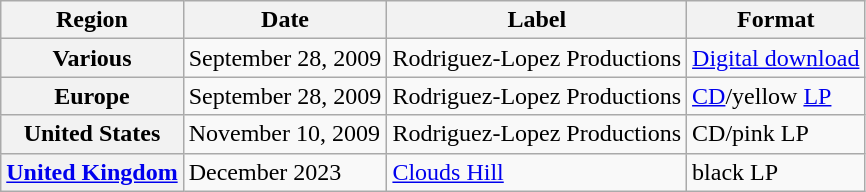<table class="wikitable plainrowheaders">
<tr>
<th>Region</th>
<th>Date</th>
<th>Label</th>
<th>Format</th>
</tr>
<tr>
<th scope="row">Various</th>
<td>September 28, 2009</td>
<td>Rodriguez-Lopez Productions</td>
<td><a href='#'>Digital download</a></td>
</tr>
<tr>
<th scope="row">Europe</th>
<td>September 28, 2009</td>
<td>Rodriguez-Lopez Productions</td>
<td><a href='#'>CD</a>/yellow <a href='#'>LP</a></td>
</tr>
<tr>
<th scope="row">United States</th>
<td>November 10, 2009</td>
<td>Rodriguez-Lopez Productions</td>
<td>CD/pink LP</td>
</tr>
<tr>
<th scope="row"><a href='#'>United Kingdom</a></th>
<td>December 2023</td>
<td><a href='#'>Clouds Hill</a></td>
<td>black LP</td>
</tr>
</table>
